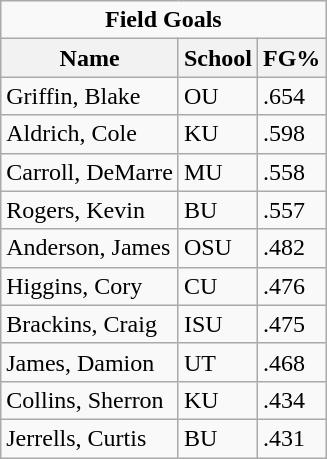<table class="wikitable">
<tr>
<td colspan=3 style="text-align: center;"><strong>Field Goals</strong></td>
</tr>
<tr>
<th>Name</th>
<th>School</th>
<th>FG%</th>
</tr>
<tr>
<td>Griffin, Blake</td>
<td>OU</td>
<td>.654</td>
</tr>
<tr>
<td>Aldrich, Cole</td>
<td>KU</td>
<td>.598</td>
</tr>
<tr>
<td>Carroll, DeMarre</td>
<td>MU</td>
<td>.558</td>
</tr>
<tr>
<td>Rogers, Kevin</td>
<td>BU</td>
<td>.557</td>
</tr>
<tr>
<td>Anderson, James</td>
<td>OSU</td>
<td>.482</td>
</tr>
<tr>
<td>Higgins, Cory</td>
<td>CU</td>
<td>.476</td>
</tr>
<tr>
<td>Brackins, Craig</td>
<td>ISU</td>
<td>.475</td>
</tr>
<tr>
<td>James, Damion</td>
<td>UT</td>
<td>.468</td>
</tr>
<tr>
<td>Collins, Sherron</td>
<td>KU</td>
<td>.434</td>
</tr>
<tr>
<td>Jerrells, Curtis</td>
<td>BU</td>
<td>.431</td>
</tr>
</table>
